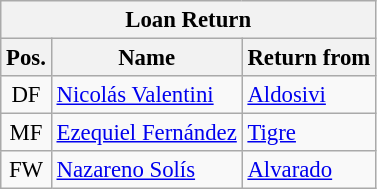<table class="wikitable" style="font-size:95%;">
<tr>
<th colspan="5">Loan Return</th>
</tr>
<tr>
<th>Pos.</th>
<th>Name</th>
<th>Return from</th>
</tr>
<tr>
<td align="center">DF</td>
<td> <a href='#'>Nicolás Valentini</a></td>
<td> <a href='#'>Aldosivi</a></td>
</tr>
<tr>
<td align="center">MF</td>
<td> <a href='#'>Ezequiel Fernández</a></td>
<td> <a href='#'>Tigre</a></td>
</tr>
<tr>
<td align="center">FW</td>
<td> <a href='#'>Nazareno Solís</a></td>
<td> <a href='#'>Alvarado</a></td>
</tr>
</table>
